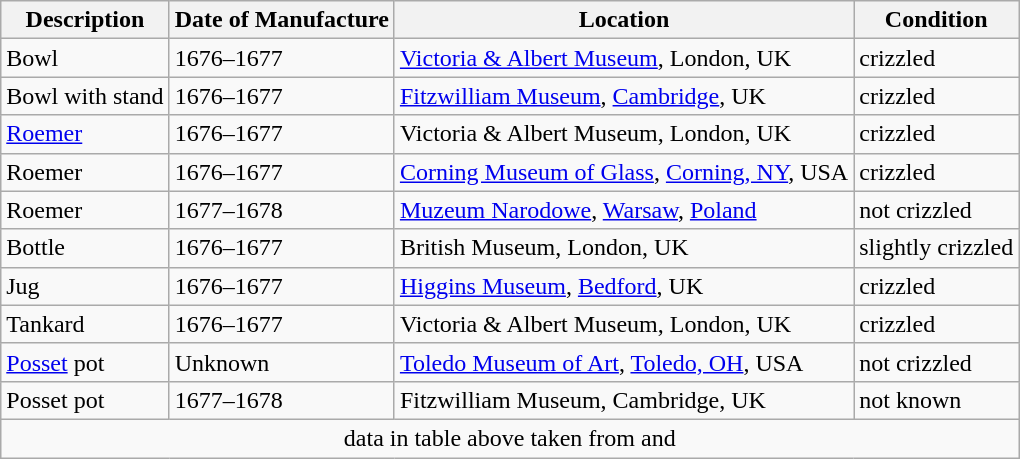<table Class="wikitable">
<tr>
<th>Description</th>
<th>Date of Manufacture</th>
<th>Location</th>
<th>Condition</th>
</tr>
<tr>
<td>Bowl</td>
<td>1676–1677</td>
<td><a href='#'>Victoria & Albert Museum</a>, London, UK</td>
<td>crizzled</td>
</tr>
<tr>
<td>Bowl with stand</td>
<td>1676–1677</td>
<td><a href='#'>Fitzwilliam Museum</a>, <a href='#'>Cambridge</a>, UK</td>
<td>crizzled</td>
</tr>
<tr>
<td><a href='#'>Roemer</a></td>
<td>1676–1677</td>
<td>Victoria & Albert Museum, London, UK</td>
<td>crizzled</td>
</tr>
<tr>
<td>Roemer</td>
<td>1676–1677</td>
<td><a href='#'>Corning Museum of Glass</a>, <a href='#'>Corning, NY</a>, USA</td>
<td>crizzled</td>
</tr>
<tr>
<td>Roemer</td>
<td>1677–1678</td>
<td><a href='#'>Muzeum Narodowe</a>, <a href='#'>Warsaw</a>, <a href='#'>Poland</a></td>
<td>not crizzled</td>
</tr>
<tr>
<td>Bottle</td>
<td>1676–1677</td>
<td>British Museum, London, UK</td>
<td>slightly crizzled</td>
</tr>
<tr>
<td>Jug</td>
<td>1676–1677</td>
<td><a href='#'>Higgins Museum</a>, <a href='#'>Bedford</a>, UK</td>
<td>crizzled</td>
</tr>
<tr>
<td>Tankard</td>
<td>1676–1677</td>
<td>Victoria & Albert Museum, London, UK</td>
<td>crizzled</td>
</tr>
<tr>
<td><a href='#'>Posset</a> pot</td>
<td>Unknown</td>
<td><a href='#'>Toledo Museum of Art</a>, <a href='#'>Toledo, OH</a>, USA</td>
<td>not crizzled</td>
</tr>
<tr>
<td>Posset pot</td>
<td>1677–1678</td>
<td>Fitzwilliam Museum, Cambridge, UK</td>
<td>not known</td>
</tr>
<tr>
<td colspan="4" align="center">data in table above taken from and</td>
</tr>
</table>
